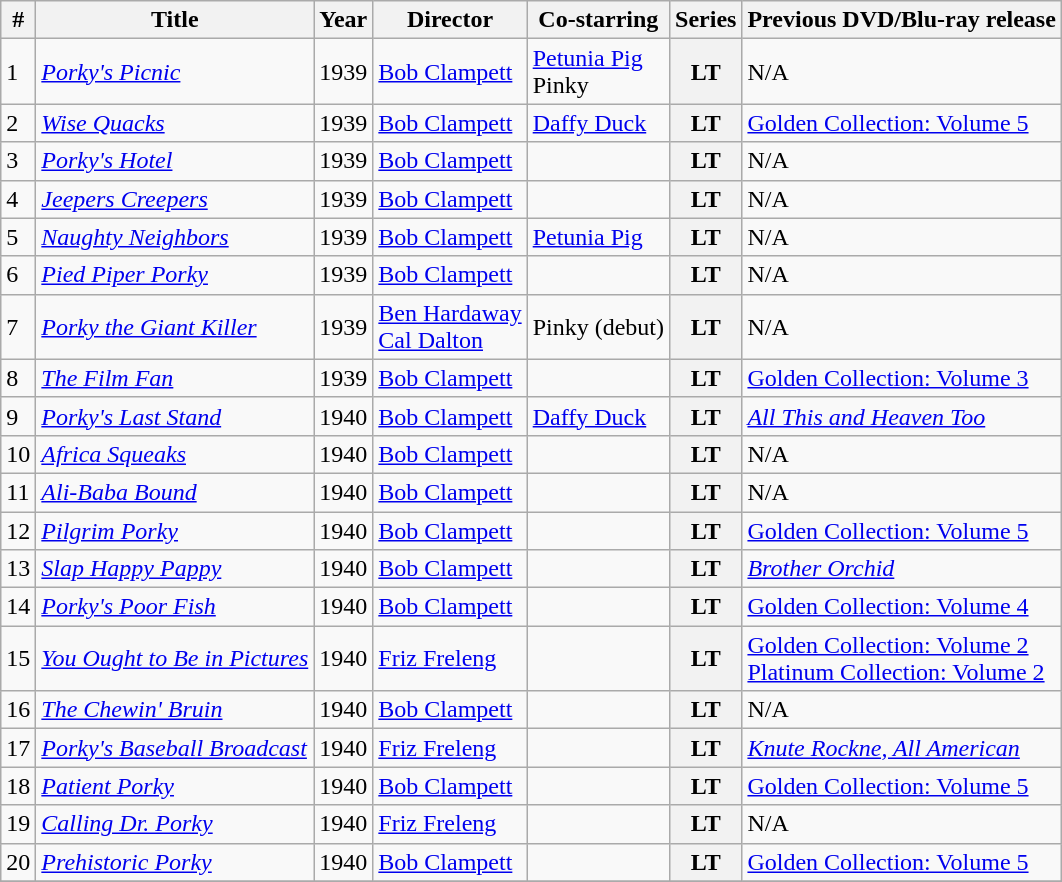<table class="wikitable sortable">
<tr>
<th>#</th>
<th>Title</th>
<th>Year</th>
<th>Director</th>
<th>Co-starring</th>
<th>Series</th>
<th>Previous DVD/Blu-ray release</th>
</tr>
<tr>
<td>1</td>
<td><em><a href='#'>Porky's Picnic</a></em></td>
<td>1939</td>
<td><a href='#'>Bob Clampett</a></td>
<td><a href='#'>Petunia Pig</a><br>Pinky</td>
<th>LT</th>
<td>N/A</td>
</tr>
<tr>
<td>2</td>
<td><em><a href='#'>Wise Quacks</a></em></td>
<td>1939</td>
<td><a href='#'>Bob Clampett</a></td>
<td><a href='#'>Daffy Duck</a></td>
<th>LT</th>
<td><a href='#'>Golden Collection: Volume 5</a></td>
</tr>
<tr>
<td>3</td>
<td><em><a href='#'>Porky's Hotel</a></em></td>
<td>1939</td>
<td><a href='#'>Bob Clampett</a></td>
<td></td>
<th>LT</th>
<td>N/A</td>
</tr>
<tr>
<td>4</td>
<td><em><a href='#'>Jeepers Creepers</a></em></td>
<td>1939</td>
<td><a href='#'>Bob Clampett</a></td>
<td></td>
<th>LT</th>
<td>N/A</td>
</tr>
<tr>
<td>5</td>
<td><em><a href='#'>Naughty Neighbors</a></em> </td>
<td>1939</td>
<td><a href='#'>Bob Clampett</a></td>
<td><a href='#'>Petunia Pig</a></td>
<th>LT</th>
<td>N/A</td>
</tr>
<tr>
<td>6</td>
<td><em><a href='#'>Pied Piper Porky</a></em></td>
<td>1939</td>
<td><a href='#'>Bob Clampett</a></td>
<td></td>
<th>LT</th>
<td>N/A</td>
</tr>
<tr>
<td>7</td>
<td><em><a href='#'>Porky the Giant Killer</a></em> </td>
<td>1939</td>
<td><a href='#'>Ben Hardaway</a><br><a href='#'>Cal Dalton</a></td>
<td>Pinky (debut)</td>
<th>LT</th>
<td>N/A</td>
</tr>
<tr>
<td>8</td>
<td><em><a href='#'>The Film Fan</a></em></td>
<td>1939</td>
<td><a href='#'>Bob Clampett</a></td>
<td></td>
<th>LT</th>
<td><a href='#'>Golden Collection: Volume 3</a></td>
</tr>
<tr>
<td>9</td>
<td><em><a href='#'>Porky's Last Stand</a></em></td>
<td>1940</td>
<td><a href='#'>Bob Clampett</a></td>
<td><a href='#'>Daffy Duck</a></td>
<th>LT</th>
<td><em><a href='#'>All This and Heaven Too</a></em></td>
</tr>
<tr>
<td>10</td>
<td><em><a href='#'>Africa Squeaks</a></em></td>
<td>1940</td>
<td><a href='#'>Bob Clampett</a></td>
<td></td>
<th>LT</th>
<td>N/A</td>
</tr>
<tr>
<td>11</td>
<td><em><a href='#'>Ali-Baba Bound</a></em> </td>
<td>1940</td>
<td><a href='#'>Bob Clampett</a></td>
<td></td>
<th>LT</th>
<td>N/A</td>
</tr>
<tr>
<td>12</td>
<td><em><a href='#'>Pilgrim Porky</a></em></td>
<td>1940</td>
<td><a href='#'>Bob Clampett</a></td>
<td></td>
<th>LT</th>
<td><a href='#'>Golden Collection: Volume 5</a></td>
</tr>
<tr>
<td>13</td>
<td><em><a href='#'>Slap Happy Pappy</a></em> </td>
<td>1940</td>
<td><a href='#'>Bob Clampett</a></td>
<td></td>
<th>LT</th>
<td><em><a href='#'>Brother Orchid</a></em></td>
</tr>
<tr>
<td>14</td>
<td><em><a href='#'>Porky's Poor Fish</a></em></td>
<td>1940</td>
<td><a href='#'>Bob Clampett</a></td>
<td></td>
<th>LT</th>
<td><a href='#'>Golden Collection: Volume 4</a></td>
</tr>
<tr>
<td>15</td>
<td><em><a href='#'>You Ought to Be in Pictures</a></em></td>
<td>1940</td>
<td><a href='#'>Friz Freleng</a></td>
<td></td>
<th>LT</th>
<td><a href='#'>Golden Collection: Volume 2</a><br><a href='#'>Platinum Collection: Volume 2</a></td>
</tr>
<tr>
<td>16</td>
<td><em><a href='#'>The Chewin' Bruin</a></em></td>
<td>1940</td>
<td><a href='#'>Bob Clampett</a></td>
<td></td>
<th>LT</th>
<td>N/A</td>
</tr>
<tr>
<td>17</td>
<td><em><a href='#'>Porky's Baseball Broadcast</a></em></td>
<td>1940</td>
<td><a href='#'>Friz Freleng</a></td>
<td></td>
<th>LT</th>
<td><em><a href='#'>Knute Rockne, All American</a></em></td>
</tr>
<tr>
<td>18</td>
<td><em><a href='#'>Patient Porky</a></em> </td>
<td>1940</td>
<td><a href='#'>Bob Clampett</a></td>
<td></td>
<th>LT</th>
<td><a href='#'>Golden Collection: Volume 5</a></td>
</tr>
<tr>
<td>19</td>
<td><em><a href='#'>Calling Dr. Porky</a></em> </td>
<td>1940</td>
<td><a href='#'>Friz Freleng</a></td>
<td></td>
<th>LT</th>
<td>N/A</td>
</tr>
<tr>
<td>20</td>
<td><em><a href='#'>Prehistoric Porky</a></em></td>
<td>1940</td>
<td><a href='#'>Bob Clampett</a></td>
<td></td>
<th>LT</th>
<td><a href='#'>Golden Collection: Volume 5</a></td>
</tr>
<tr>
</tr>
</table>
